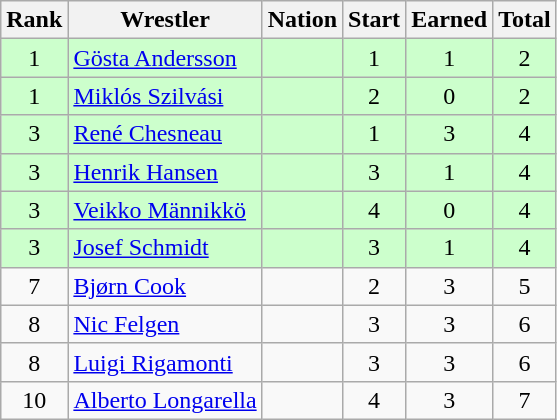<table class="wikitable sortable" style="text-align:center;">
<tr>
<th>Rank</th>
<th>Wrestler</th>
<th>Nation</th>
<th>Start</th>
<th>Earned</th>
<th>Total</th>
</tr>
<tr style="background:#cfc;">
<td>1</td>
<td align=left><a href='#'>Gösta Andersson</a></td>
<td align=left></td>
<td>1</td>
<td>1</td>
<td>2</td>
</tr>
<tr style="background:#cfc;">
<td>1</td>
<td align=left><a href='#'>Miklós Szilvási</a></td>
<td align=left></td>
<td>2</td>
<td>0</td>
<td>2</td>
</tr>
<tr style="background:#cfc;">
<td>3</td>
<td align=left><a href='#'>René Chesneau</a></td>
<td align=left></td>
<td>1</td>
<td>3</td>
<td>4</td>
</tr>
<tr style="background:#cfc;">
<td>3</td>
<td align=left><a href='#'>Henrik Hansen</a></td>
<td align=left></td>
<td>3</td>
<td>1</td>
<td>4</td>
</tr>
<tr style="background:#cfc;">
<td>3</td>
<td align=left><a href='#'>Veikko Männikkö</a></td>
<td align=left></td>
<td>4</td>
<td>0</td>
<td>4</td>
</tr>
<tr style="background:#cfc;">
<td>3</td>
<td align=left><a href='#'>Josef Schmidt</a></td>
<td align=left></td>
<td>3</td>
<td>1</td>
<td>4</td>
</tr>
<tr>
<td>7</td>
<td align=left><a href='#'>Bjørn Cook</a></td>
<td align=left></td>
<td>2</td>
<td>3</td>
<td>5</td>
</tr>
<tr>
<td>8</td>
<td align=left><a href='#'>Nic Felgen</a></td>
<td align=left></td>
<td>3</td>
<td>3</td>
<td>6</td>
</tr>
<tr>
<td>8</td>
<td align=left><a href='#'>Luigi Rigamonti</a></td>
<td align=left></td>
<td>3</td>
<td>3</td>
<td>6</td>
</tr>
<tr>
<td>10</td>
<td align=left><a href='#'>Alberto Longarella</a></td>
<td align=left></td>
<td>4</td>
<td>3</td>
<td>7</td>
</tr>
</table>
